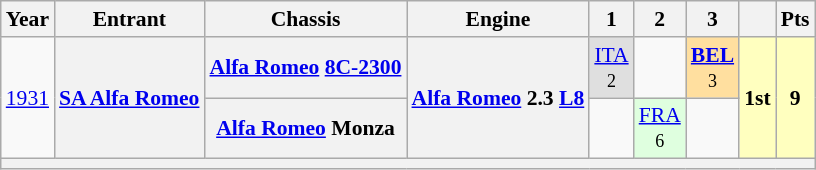<table class="wikitable" style="text-align:center; font-size:90%">
<tr>
<th>Year</th>
<th>Entrant</th>
<th>Chassis</th>
<th>Engine</th>
<th>1</th>
<th>2</th>
<th>3</th>
<th></th>
<th>Pts</th>
</tr>
<tr>
<td rowspan=2><a href='#'>1931</a></td>
<th rowspan=2><a href='#'>SA Alfa Romeo</a></th>
<th><a href='#'>Alfa Romeo</a> <a href='#'>8C-2300</a></th>
<th rowspan=2><a href='#'>Alfa Romeo</a> 2.3 <a href='#'>L8</a></th>
<td style="background:#DFDFDF;"><a href='#'>ITA</a><br><small>2</small></td>
<td></td>
<td style="background:#FFDF9F;"><strong><a href='#'>BEL</a></strong><br><small>3</small></td>
<th rowspan=2 style="background:#FFFFBF;">1st</th>
<th rowspan=2 style="background:#FFFFBF;">9</th>
</tr>
<tr>
<th><a href='#'>Alfa Romeo</a> Monza</th>
<td></td>
<td style="background:#DFFFDF;"><a href='#'>FRA</a><br><small>6</small></td>
<td></td>
</tr>
<tr>
<th colspan=13></th>
</tr>
</table>
